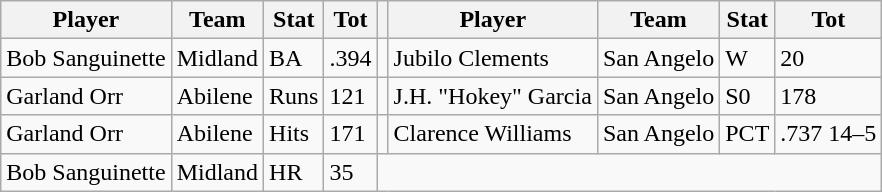<table class="wikitable">
<tr>
<th>Player</th>
<th>Team</th>
<th>Stat</th>
<th>Tot</th>
<th></th>
<th>Player</th>
<th>Team</th>
<th>Stat</th>
<th>Tot</th>
</tr>
<tr>
<td>Bob Sanguinette</td>
<td>Midland</td>
<td>BA</td>
<td>.394</td>
<td></td>
<td>Jubilo Clements</td>
<td>San Angelo</td>
<td>W</td>
<td>20</td>
</tr>
<tr>
<td>Garland Orr</td>
<td>Abilene</td>
<td>Runs</td>
<td>121</td>
<td></td>
<td>J.H. "Hokey" Garcia</td>
<td>San Angelo</td>
<td>S0</td>
<td>178</td>
</tr>
<tr>
<td>Garland Orr</td>
<td>Abilene</td>
<td>Hits</td>
<td>171</td>
<td></td>
<td>Clarence Williams</td>
<td>San Angelo</td>
<td>PCT</td>
<td>.737 14–5</td>
</tr>
<tr>
<td>Bob Sanguinette</td>
<td>Midland</td>
<td>HR</td>
<td>35</td>
</tr>
</table>
